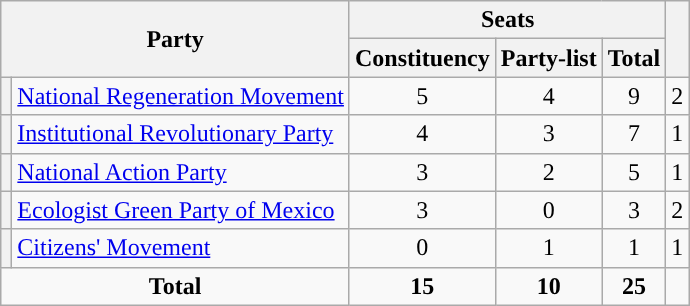<table class="wikitable" style="text-align:center;">
<tr>
<th colspan="2" rowspan="2">Party</th>
<th colspan="3">Seats</th>
<th rowspan="2"></th>
</tr>
<tr>
<th style="width:3em"><strong>Constituency</strong></th>
<th>Party-list</th>
<th>Total</th>
</tr>
<tr>
<th style="background-color:"></th>
<td style="text-align:left;"><a href='#'>National Regeneration Movement</a></td>
<td>5</td>
<td>4</td>
<td>9</td>
<td> 2</td>
</tr>
<tr>
<th style="background-color:"></th>
<td style="text-align:left;"><a href='#'>Institutional Revolutionary Party</a></td>
<td>4</td>
<td>3</td>
<td>7</td>
<td> 1</td>
</tr>
<tr>
<th style="background-color:"></th>
<td style="text-align:left;"><a href='#'>National Action Party</a></td>
<td>3</td>
<td>2</td>
<td>5</td>
<td> 1</td>
</tr>
<tr>
<th style="background-color:"></th>
<td style="text-align:left;"><a href='#'>Ecologist Green Party of Mexico</a></td>
<td>3</td>
<td>0</td>
<td>3</td>
<td> 2</td>
</tr>
<tr>
<th style="background-color:"></th>
<td style="text-align:left;"><a href='#'>Citizens' Movement</a></td>
<td>0</td>
<td>1</td>
<td>1</td>
<td> 1</td>
</tr>
<tr>
<td colspan="2"><strong>Total</strong></td>
<td><strong>15</strong></td>
<td><strong>10</strong></td>
<td><strong>25</strong></td>
<td></td>
</tr>
</table>
